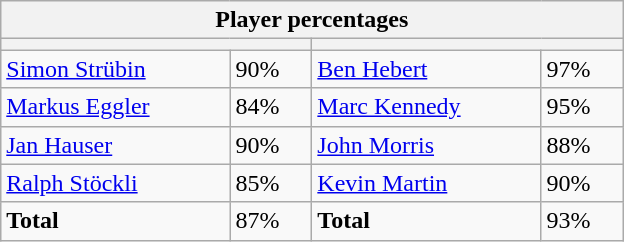<table class="wikitable">
<tr>
<th colspan=4 width=400>Player percentages</th>
</tr>
<tr>
<th colspan=2 width=200></th>
<th colspan=2 width=200></th>
</tr>
<tr>
<td><a href='#'>Simon Strübin</a></td>
<td>90%</td>
<td><a href='#'>Ben Hebert</a></td>
<td>97%</td>
</tr>
<tr>
<td><a href='#'>Markus Eggler</a></td>
<td>84%</td>
<td><a href='#'>Marc Kennedy</a></td>
<td>95%</td>
</tr>
<tr>
<td><a href='#'>Jan Hauser</a></td>
<td>90%</td>
<td><a href='#'>John Morris</a></td>
<td>88%</td>
</tr>
<tr>
<td><a href='#'>Ralph Stöckli</a></td>
<td>85%</td>
<td><a href='#'>Kevin Martin</a></td>
<td>90%</td>
</tr>
<tr>
<td><strong>Total</strong></td>
<td>87%</td>
<td><strong>Total</strong></td>
<td>93%</td>
</tr>
</table>
